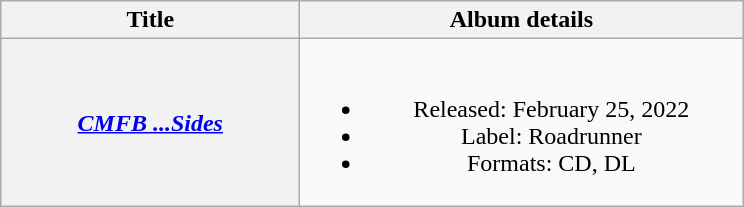<table class="wikitable plainrowheaders" style="text-align:center;">
<tr>
<th scope="col" style="width:12em;">Title</th>
<th scope="col" style="width:18em;">Album details</th>
</tr>
<tr>
<th scope="row"><em><a href='#'>CMFB ...Sides</a></em></th>
<td><br><ul><li>Released: February 25, 2022</li><li>Label: Roadrunner</li><li>Formats: CD, DL</li></ul></td>
</tr>
</table>
